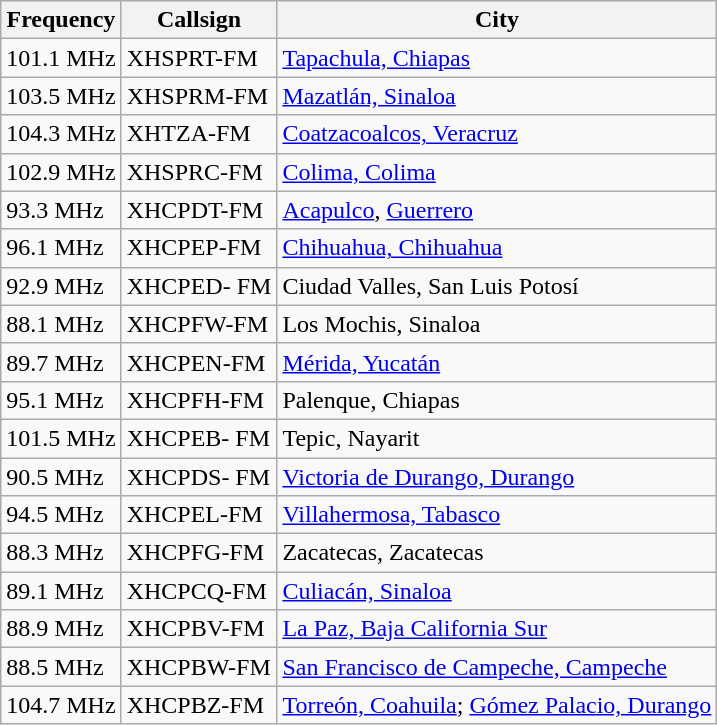<table class="wikitable sortable">
<tr>
<th>Frequency</th>
<th>Callsign</th>
<th>City</th>
</tr>
<tr>
<td>101.1 MHz</td>
<td>XHSPRT-FM</td>
<td><a href='#'>Tapachula, Chiapas</a></td>
</tr>
<tr>
<td>103.5 MHz</td>
<td>XHSPRM-FM</td>
<td><a href='#'>Mazatlán, Sinaloa</a></td>
</tr>
<tr>
<td>104.3 MHz</td>
<td>XHTZA-FM</td>
<td><a href='#'>Coatzacoalcos, Veracruz</a></td>
</tr>
<tr>
<td>102.9 MHz</td>
<td>XHSPRC-FM</td>
<td><a href='#'>Colima, Colima</a></td>
</tr>
<tr>
<td>93.3 MHz</td>
<td>XHCPDT-FM</td>
<td><a href='#'>Acapulco</a>, <a href='#'>Guerrero</a></td>
</tr>
<tr>
<td>96.1 MHz</td>
<td>XHCPEP-FM</td>
<td><a href='#'>Chihuahua, Chihuahua</a></td>
</tr>
<tr>
<td>92.9 MHz</td>
<td>XHCPED- FM</td>
<td>Ciudad Valles, San Luis Potosí</td>
</tr>
<tr>
<td>88.1 MHz</td>
<td>XHCPFW-FM</td>
<td>Los Mochis, Sinaloa</td>
</tr>
<tr>
<td>89.7 MHz</td>
<td>XHCPEN-FM</td>
<td><a href='#'>Mérida, Yucatán</a></td>
</tr>
<tr>
<td>95.1 MHz</td>
<td>XHCPFH-FM</td>
<td>Palenque, Chiapas</td>
</tr>
<tr>
<td>101.5 MHz</td>
<td>XHCPEB- FM</td>
<td>Tepic, Nayarit</td>
</tr>
<tr>
<td>90.5 MHz</td>
<td>XHCPDS- FM</td>
<td><a href='#'>Victoria de Durango, Durango</a></td>
</tr>
<tr>
<td>94.5 MHz</td>
<td>XHCPEL-FM</td>
<td><a href='#'>Villahermosa, Tabasco</a></td>
</tr>
<tr>
<td>88.3 MHz</td>
<td>XHCPFG-FM</td>
<td>Zacatecas, Zacatecas</td>
</tr>
<tr>
<td>89.1 MHz</td>
<td>XHCPCQ-FM</td>
<td><a href='#'>Culiacán, Sinaloa</a></td>
</tr>
<tr>
<td>88.9 MHz</td>
<td>XHCPBV-FM</td>
<td><a href='#'>La Paz, Baja California Sur</a></td>
</tr>
<tr>
<td>88.5 MHz</td>
<td>XHCPBW-FM</td>
<td><a href='#'>San Francisco de Campeche, Campeche</a></td>
</tr>
<tr>
<td>104.7 MHz</td>
<td>XHCPBZ-FM</td>
<td><a href='#'>Torreón, Coahuila</a>; <a href='#'>Gómez Palacio, Durango</a></td>
</tr>
</table>
